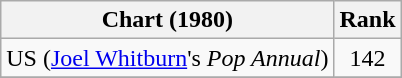<table class="wikitable">
<tr>
<th>Chart (1980)</th>
<th style="text-align:center;">Rank</th>
</tr>
<tr>
<td>US (<a href='#'>Joel Whitburn</a>'s <em>Pop Annual</em>)</td>
<td style="text-align:center;">142</td>
</tr>
<tr>
</tr>
</table>
